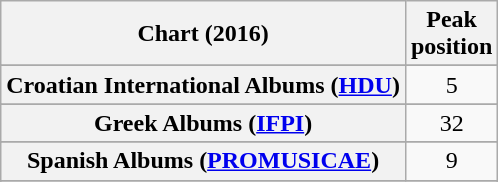<table class="wikitable sortable plainrowheaders" style="text-align:center">
<tr>
<th scope="col">Chart (2016)</th>
<th scope="col">Peak<br> position</th>
</tr>
<tr>
</tr>
<tr>
</tr>
<tr>
</tr>
<tr>
</tr>
<tr>
</tr>
<tr>
<th scope="row">Croatian International Albums (<a href='#'>HDU</a>)</th>
<td>5</td>
</tr>
<tr>
</tr>
<tr>
</tr>
<tr>
</tr>
<tr>
</tr>
<tr>
</tr>
<tr>
<th scope="row">Greek Albums (<a href='#'>IFPI</a>)</th>
<td>32</td>
</tr>
<tr>
</tr>
<tr>
</tr>
<tr>
</tr>
<tr>
</tr>
<tr>
</tr>
<tr>
</tr>
<tr>
</tr>
<tr>
<th scope="row">Spanish Albums (<a href='#'>PROMUSICAE</a>)</th>
<td>9</td>
</tr>
<tr>
</tr>
<tr>
</tr>
<tr>
</tr>
<tr>
</tr>
<tr>
</tr>
</table>
